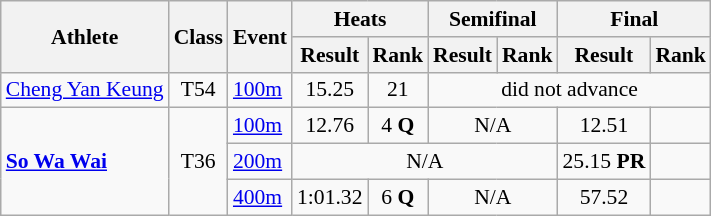<table class=wikitable style="font-size:90%">
<tr>
<th rowspan="2">Athlete</th>
<th rowspan="2">Class</th>
<th rowspan="2">Event</th>
<th colspan="2">Heats</th>
<th colspan="2">Semifinal</th>
<th colspan="2">Final</th>
</tr>
<tr>
<th>Result</th>
<th>Rank</th>
<th>Result</th>
<th>Rank</th>
<th>Result</th>
<th>Rank</th>
</tr>
<tr>
<td><a href='#'>Cheng Yan Keung</a></td>
<td style="text-align:center;">T54</td>
<td><a href='#'>100m</a></td>
<td style="text-align:center;">15.25</td>
<td style="text-align:center;">21</td>
<td style="text-align:center;" colspan="4">did not advance</td>
</tr>
<tr>
<td rowspan="3"><strong><a href='#'>So Wa Wai</a></strong></td>
<td rowspan="3" style="text-align:center;">T36</td>
<td><a href='#'>100m</a></td>
<td style="text-align:center;">12.76</td>
<td style="text-align:center;">4 <strong>Q</strong></td>
<td style="text-align:center;" colspan="2">N/A</td>
<td style="text-align:center;">12.51</td>
<td style="text-align:center;"></td>
</tr>
<tr>
<td><a href='#'>200m</a></td>
<td style="text-align:center;" colspan="4">N/A</td>
<td style="text-align:center;">25.15 <strong>PR</strong></td>
<td style="text-align:center;"></td>
</tr>
<tr>
<td><a href='#'>400m</a></td>
<td style="text-align:center;">1:01.32</td>
<td style="text-align:center;">6 <strong>Q</strong></td>
<td style="text-align:center;" colspan="2">N/A</td>
<td style="text-align:center;">57.52</td>
<td style="text-align:center;"></td>
</tr>
</table>
